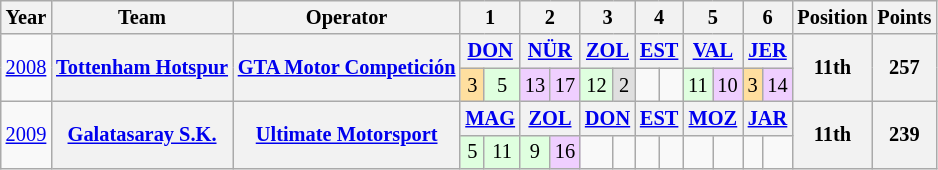<table class="wikitable" style="text-align:center; font-size:85%">
<tr>
<th>Year</th>
<th>Team</th>
<th>Operator</th>
<th colspan=2>1</th>
<th colspan=2>2</th>
<th colspan=2>3</th>
<th colspan=2>4</th>
<th colspan=2>5</th>
<th colspan=2>6</th>
<th>Position</th>
<th>Points</th>
</tr>
<tr>
<td rowspan=2><a href='#'>2008</a></td>
<th rowspan=2 nowrap><a href='#'>Tottenham Hotspur</a></th>
<th rowspan=2 nowrap><a href='#'>GTA Motor Competición</a></th>
<th colspan=2><a href='#'>DON</a></th>
<th colspan=2><a href='#'>NÜR</a></th>
<th colspan=2><a href='#'>ZOL</a></th>
<th colspan=2><a href='#'>EST</a></th>
<th colspan=2><a href='#'>VAL</a></th>
<th colspan=2><a href='#'>JER</a></th>
<th rowspan=2>11th</th>
<th rowspan=2>257</th>
</tr>
<tr>
<td style="background:#ffdf9f;">3</td>
<td style="background:#dfffdf;">5</td>
<td style="background:#efcfff;">13</td>
<td style="background:#efcfff;">17</td>
<td style="background:#dfffdf;">12</td>
<td style="background:#dfdfdf;">2</td>
<td></td>
<td></td>
<td style="background:#dfffdf;">11</td>
<td style="background:#efcfff;">10</td>
<td style="background:#ffdf9f;">3</td>
<td style="background:#efcfff;">14</td>
</tr>
<tr>
<td rowspan=2><a href='#'>2009</a></td>
<th rowspan=2 nowrap><a href='#'>Galatasaray S.K.</a></th>
<th rowspan=2 nowrap><a href='#'>Ultimate Motorsport</a></th>
<th colspan=2><a href='#'>MAG</a></th>
<th colspan=2><a href='#'>ZOL</a></th>
<th colspan=2><a href='#'>DON</a></th>
<th colspan=2><a href='#'>EST</a></th>
<th colspan=2><a href='#'>MOZ</a></th>
<th colspan=2><a href='#'>JAR</a></th>
<th rowspan=2>11th</th>
<th rowspan=2>239</th>
</tr>
<tr>
<td style="background:#dfffdf;">5</td>
<td style="background:#dfffdf;">11</td>
<td style="background:#dfffdf;">9</td>
<td style="background:#efcfff;">16</td>
<td></td>
<td></td>
<td></td>
<td></td>
<td></td>
<td></td>
<td></td>
<td></td>
</tr>
</table>
